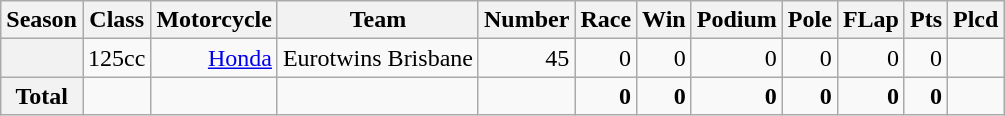<table class="wikitable">
<tr>
<th>Season</th>
<th>Class</th>
<th>Motorcycle</th>
<th>Team</th>
<th>Number</th>
<th>Race</th>
<th>Win</th>
<th>Podium</th>
<th>Pole</th>
<th>FLap</th>
<th>Pts</th>
<th>Plcd</th>
</tr>
<tr align="right">
<th></th>
<td>125cc</td>
<td><a href='#'>Honda</a></td>
<td>Eurotwins Brisbane</td>
<td>45</td>
<td>0</td>
<td>0</td>
<td>0</td>
<td>0</td>
<td>0</td>
<td>0</td>
<td></td>
</tr>
<tr align="right">
<th>Total</th>
<td></td>
<td></td>
<td></td>
<td></td>
<td><strong>0</strong></td>
<td><strong>0</strong></td>
<td><strong>0</strong></td>
<td><strong>0</strong></td>
<td><strong>0</strong></td>
<td><strong>0</strong></td>
<td></td>
</tr>
</table>
